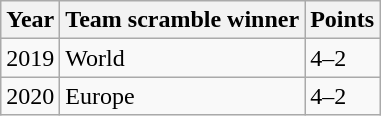<table class="wikitable">
<tr>
<th>Year</th>
<th>Team scramble winner</th>
<th>Points</th>
</tr>
<tr>
<td>2019</td>
<td>World</td>
<td>4–2</td>
</tr>
<tr>
<td>2020</td>
<td>Europe</td>
<td>4–2</td>
</tr>
</table>
